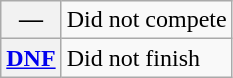<table class="wikitable">
<tr>
<th scope="row">—</th>
<td>Did not compete</td>
</tr>
<tr>
<th scope="row"><a href='#'>DNF</a></th>
<td>Did not finish</td>
</tr>
</table>
